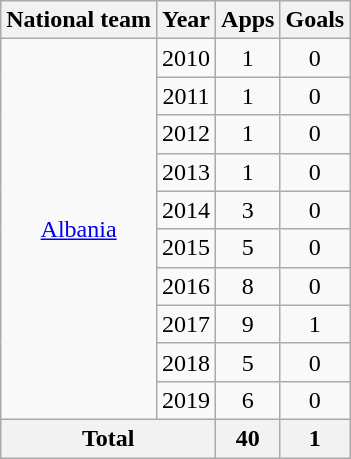<table class="wikitable" style="text-align:center">
<tr>
<th>National team</th>
<th>Year</th>
<th>Apps</th>
<th>Goals</th>
</tr>
<tr>
<td rowspan="10"><a href='#'>Albania</a></td>
<td>2010</td>
<td>1</td>
<td>0</td>
</tr>
<tr>
<td>2011</td>
<td>1</td>
<td>0</td>
</tr>
<tr>
<td>2012</td>
<td>1</td>
<td>0</td>
</tr>
<tr>
<td>2013</td>
<td>1</td>
<td>0</td>
</tr>
<tr>
<td>2014</td>
<td>3</td>
<td>0</td>
</tr>
<tr>
<td>2015</td>
<td>5</td>
<td>0</td>
</tr>
<tr>
<td>2016</td>
<td>8</td>
<td>0</td>
</tr>
<tr>
<td>2017</td>
<td>9</td>
<td>1</td>
</tr>
<tr>
<td>2018</td>
<td>5</td>
<td>0</td>
</tr>
<tr>
<td>2019</td>
<td>6</td>
<td>0</td>
</tr>
<tr>
<th colspan="2">Total</th>
<th>40</th>
<th>1</th>
</tr>
</table>
